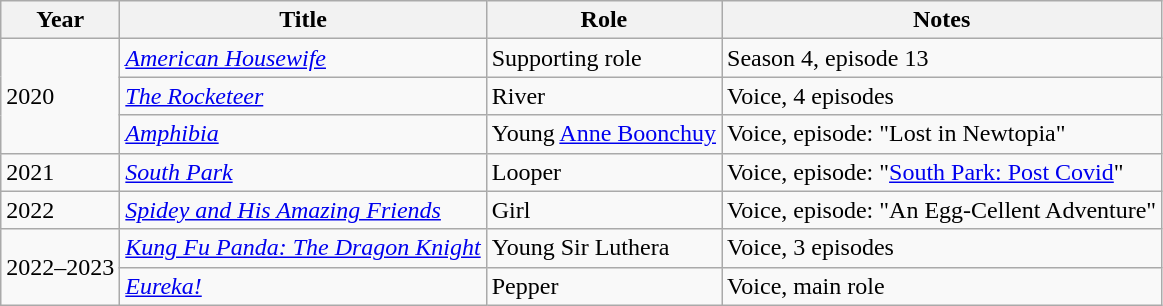<table class="wikitable sortable">
<tr>
<th>Year</th>
<th>Title</th>
<th>Role</th>
<th class="unsortable">Notes</th>
</tr>
<tr>
<td rowspan="3">2020</td>
<td><em><a href='#'>American Housewife</a></em></td>
<td>Supporting role</td>
<td>Season 4, episode 13</td>
</tr>
<tr>
<td><em><a href='#'>The Rocketeer</a></em></td>
<td>River</td>
<td>Voice, 4 episodes</td>
</tr>
<tr>
<td><em><a href='#'>Amphibia</a></em></td>
<td>Young <a href='#'>Anne Boonchuy</a></td>
<td>Voice, episode: "Lost in Newtopia"</td>
</tr>
<tr>
<td>2021</td>
<td><em><a href='#'>South Park</a></em></td>
<td>Looper</td>
<td>Voice, episode: "<a href='#'>South Park: Post Covid</a>"</td>
</tr>
<tr>
<td>2022</td>
<td><em><a href='#'>Spidey and His Amazing Friends</a></em></td>
<td>Girl</td>
<td>Voice, episode: "An Egg-Cellent Adventure"</td>
</tr>
<tr>
<td rowspan="2">2022–2023</td>
<td><em><a href='#'>Kung Fu Panda: The Dragon Knight</a></em></td>
<td>Young Sir Luthera</td>
<td>Voice, 3 episodes</td>
</tr>
<tr>
<td><em><a href='#'>Eureka!</a></em></td>
<td>Pepper</td>
<td>Voice, main role</td>
</tr>
</table>
